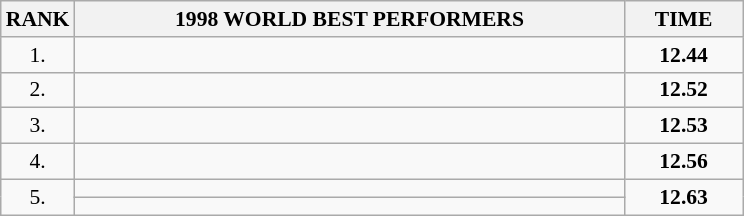<table class="wikitable" style="border-collapse: collapse; font-size: 90%;">
<tr>
<th>RANK</th>
<th align="center" style="width: 25em">1998 WORLD BEST PERFORMERS</th>
<th align="center" style="width: 5em">TIME</th>
</tr>
<tr>
<td align="center">1.</td>
<td></td>
<td align="center"><strong>12.44</strong></td>
</tr>
<tr>
<td align="center">2.</td>
<td></td>
<td align="center"><strong>12.52</strong></td>
</tr>
<tr>
<td align="center">3.</td>
<td></td>
<td align="center"><strong>12.53</strong></td>
</tr>
<tr>
<td align="center">4.</td>
<td></td>
<td align="center"><strong>12.56</strong></td>
</tr>
<tr>
<td rowspan=2 align="center">5.</td>
<td></td>
<td rowspan=2 align="center"><strong>12.63</strong></td>
</tr>
<tr>
<td></td>
</tr>
</table>
